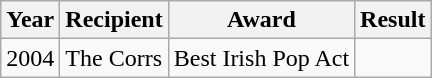<table class="wikitable">
<tr>
<th>Year</th>
<th>Recipient</th>
<th>Award</th>
<th>Result</th>
</tr>
<tr>
<td>2004</td>
<td rowspan="4">The Corrs</td>
<td>Best Irish Pop Act</td>
<td></td>
</tr>
</table>
